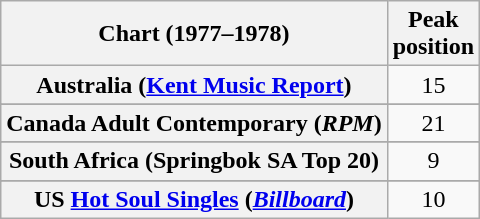<table class="wikitable sortable plainrowheaders">
<tr>
<th>Chart (1977–1978)</th>
<th>Peak<br>position</th>
</tr>
<tr>
<th scope="row">Australia (<a href='#'>Kent Music Report</a>)</th>
<td style="text-align:center;">15</td>
</tr>
<tr>
</tr>
<tr>
<th scope="row">Canada Adult Contemporary (<em>RPM</em>)</th>
<td style="text-align:center;">21</td>
</tr>
<tr>
</tr>
<tr>
</tr>
<tr>
</tr>
<tr>
<th scope="row">South Africa (Springbok SA Top 20)</th>
<td style="text-align:center;">9</td>
</tr>
<tr>
</tr>
<tr>
</tr>
<tr>
</tr>
<tr>
<th scope="row">US <a href='#'>Hot Soul Singles</a> (<em><a href='#'>Billboard</a></em>)</th>
<td align="center">10</td>
</tr>
</table>
